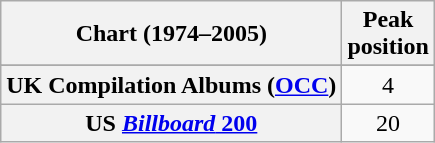<table class="wikitable sortable plainrowheaders" style="text-align:center">
<tr>
<th scope="col">Chart (1974–2005)</th>
<th scope="col">Peak<br> position</th>
</tr>
<tr>
</tr>
<tr>
<th scope="row">UK Compilation Albums (<a href='#'>OCC</a>)</th>
<td>4</td>
</tr>
<tr>
<th scope="row">US <a href='#'><em>Billboard</em> 200</a></th>
<td>20</td>
</tr>
</table>
